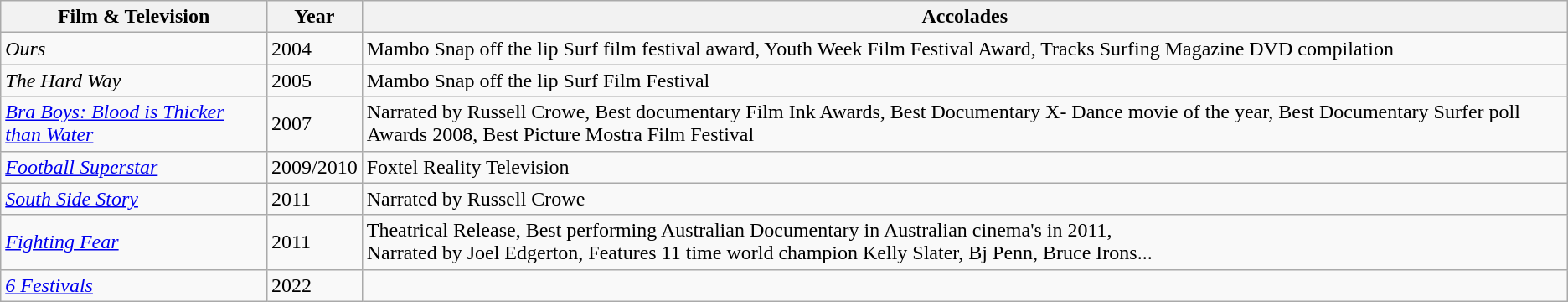<table class="wikitable">
<tr>
<th>Film & Television</th>
<th>Year</th>
<th>Accolades</th>
</tr>
<tr>
<td><em>Ours</em></td>
<td>2004</td>
<td>Mambo Snap off the lip Surf film festival award, Youth Week Film Festival Award, Tracks Surfing Magazine DVD compilation</td>
</tr>
<tr>
<td><em>The Hard Way</em></td>
<td>2005</td>
<td>Mambo Snap off the lip Surf Film Festival</td>
</tr>
<tr>
<td><em><a href='#'>Bra Boys: Blood is Thicker than Water</a></em></td>
<td>2007</td>
<td>Narrated by Russell Crowe, Best documentary Film Ink Awards, Best Documentary X- Dance movie of the year, Best Documentary Surfer poll Awards 2008, Best Picture Mostra Film Festival</td>
</tr>
<tr>
<td><em><a href='#'>Football Superstar</a></em></td>
<td>2009/2010</td>
<td>Foxtel Reality Television</td>
</tr>
<tr>
<td><em><a href='#'>South Side Story</a></em></td>
<td>2011</td>
<td>Narrated by Russell Crowe</td>
</tr>
<tr>
<td><em><a href='#'>Fighting Fear</a></em></td>
<td>2011</td>
<td>Theatrical Release, Best performing Australian Documentary in Australian cinema's in 2011,<br>Narrated by Joel Edgerton, Features 11 time world champion Kelly Slater, Bj Penn, Bruce Irons...</td>
</tr>
<tr>
<td><em><a href='#'>6 Festivals</a></em></td>
<td>2022</td>
<td></td>
</tr>
</table>
